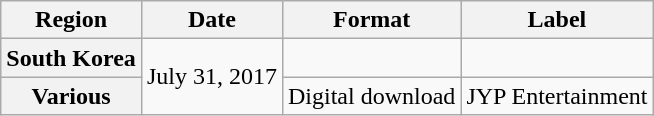<table class="wikitable plainrowheaders">
<tr>
<th>Region</th>
<th>Date</th>
<th>Format</th>
<th>Label</th>
</tr>
<tr>
<th scope=row>South Korea</th>
<td rowspan="2">July 31, 2017</td>
<td></td>
<td></td>
</tr>
<tr>
<th scope=row>Various</th>
<td>Digital download</td>
<td>JYP Entertainment</td>
</tr>
</table>
